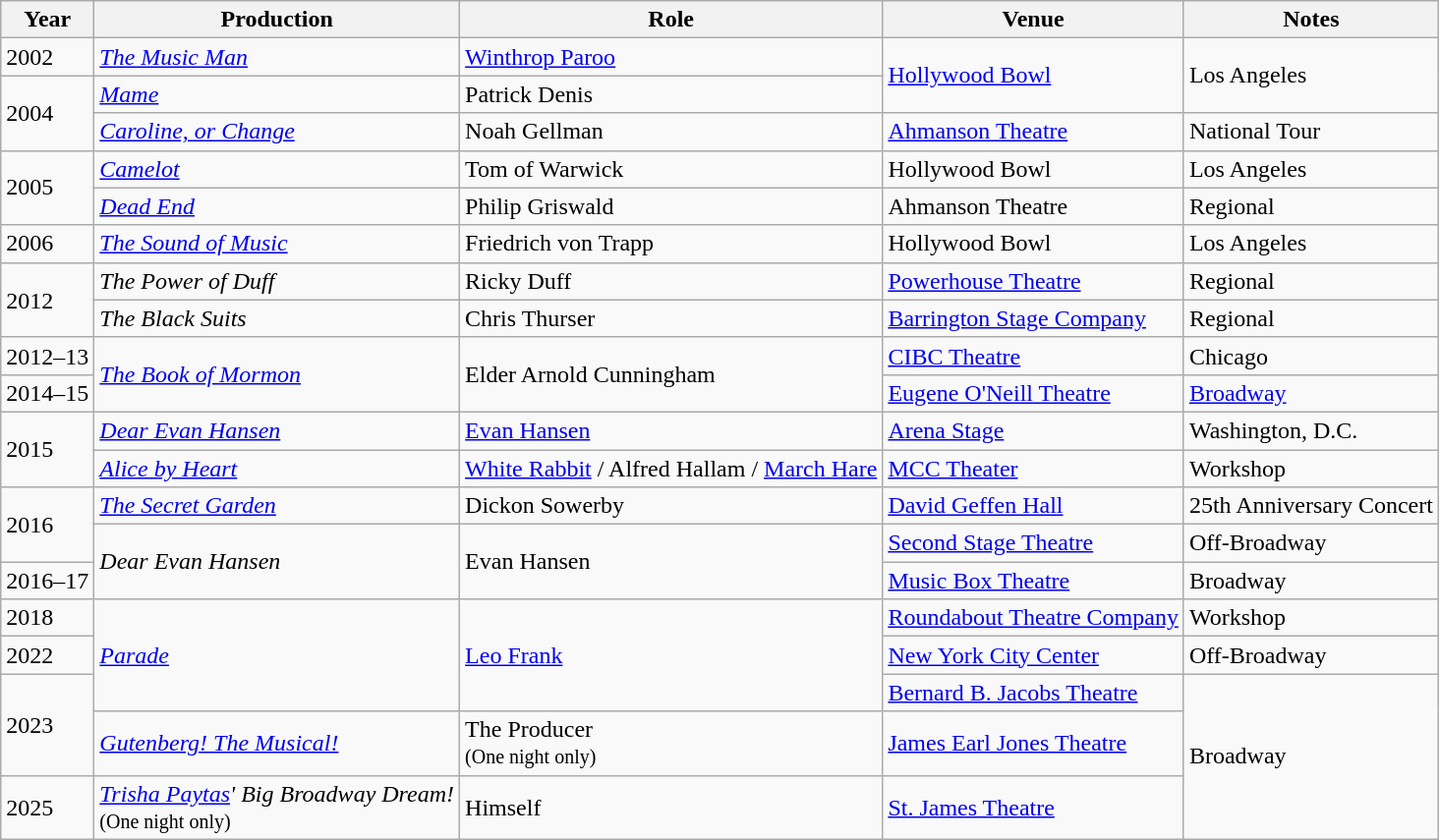<table class="wikitable">
<tr>
<th>Year</th>
<th>Production</th>
<th>Role</th>
<th>Venue</th>
<th>Notes</th>
</tr>
<tr>
<td>2002</td>
<td><em><a href='#'>The Music Man</a></em></td>
<td><a href='#'>Winthrop Paroo</a></td>
<td rowspan="2"><a href='#'>Hollywood Bowl</a></td>
<td rowspan="2">Los Angeles</td>
</tr>
<tr>
<td rowspan="2">2004</td>
<td><em><a href='#'>Mame</a></em></td>
<td>Patrick Denis</td>
</tr>
<tr>
<td><em><a href='#'>Caroline, or Change</a></em></td>
<td>Noah Gellman</td>
<td><a href='#'>Ahmanson Theatre</a></td>
<td>National Tour</td>
</tr>
<tr>
<td rowspan=2>2005</td>
<td><em><a href='#'>Camelot</a></em></td>
<td>Tom of Warwick</td>
<td>Hollywood Bowl</td>
<td>Los Angeles</td>
</tr>
<tr>
<td><em><a href='#'>Dead End</a></em></td>
<td>Philip Griswald</td>
<td>Ahmanson Theatre</td>
<td>Regional</td>
</tr>
<tr>
<td>2006</td>
<td><em><a href='#'>The Sound of Music</a></em></td>
<td>Friedrich von Trapp</td>
<td>Hollywood Bowl</td>
<td>Los Angeles</td>
</tr>
<tr>
<td rowspan="2">2012</td>
<td><em>The Power of Duff</em></td>
<td>Ricky Duff</td>
<td><a href='#'>Powerhouse Theatre</a></td>
<td>Regional</td>
</tr>
<tr>
<td><em>The Black Suits</em></td>
<td>Chris Thurser</td>
<td><a href='#'>Barrington Stage Company</a></td>
<td>Regional</td>
</tr>
<tr>
<td>2012–13</td>
<td rowspan="2"><em><a href='#'>The Book of Mormon</a></em></td>
<td rowspan="2">Elder Arnold Cunningham</td>
<td><a href='#'>CIBC Theatre</a></td>
<td>Chicago</td>
</tr>
<tr>
<td>2014–15</td>
<td><a href='#'>Eugene O'Neill Theatre</a></td>
<td><a href='#'>Broadway</a></td>
</tr>
<tr>
<td rowspan="2">2015</td>
<td><em><a href='#'>Dear Evan Hansen</a></em></td>
<td><a href='#'>Evan Hansen</a></td>
<td><a href='#'>Arena Stage</a></td>
<td>Washington, D.C.</td>
</tr>
<tr>
<td><em><a href='#'>Alice by Heart</a></em></td>
<td><a href='#'>White Rabbit</a> / Alfred Hallam / <a href='#'>March Hare</a></td>
<td><a href='#'>MCC Theater</a></td>
<td>Workshop</td>
</tr>
<tr>
<td rowspan=2>2016</td>
<td><em><a href='#'>The Secret Garden</a></em></td>
<td>Dickon Sowerby</td>
<td><a href='#'>David Geffen Hall</a></td>
<td>25th Anniversary Concert</td>
</tr>
<tr>
<td rowspan="2"><em>Dear Evan Hansen</em></td>
<td rowspan="2">Evan Hansen</td>
<td><a href='#'>Second Stage Theatre</a></td>
<td>Off-Broadway</td>
</tr>
<tr>
<td>2016–17</td>
<td><a href='#'>Music Box Theatre</a></td>
<td>Broadway</td>
</tr>
<tr>
<td>2018</td>
<td rowspan="3"><em><a href='#'>Parade</a></em></td>
<td rowspan="3"><a href='#'>Leo Frank</a></td>
<td><a href='#'>Roundabout Theatre Company</a></td>
<td>Workshop</td>
</tr>
<tr>
<td>2022</td>
<td><a href='#'>New York City Center</a></td>
<td>Off-Broadway</td>
</tr>
<tr>
<td rowspan=2>2023</td>
<td><a href='#'>Bernard B. Jacobs Theatre</a></td>
<td rowspan=3>Broadway</td>
</tr>
<tr>
<td><em><a href='#'>Gutenberg! The Musical!</a></em></td>
<td>The Producer <br><small>(One night only)</small></td>
<td><a href='#'>James Earl Jones Theatre</a></td>
</tr>
<tr>
<td>2025</td>
<td><em><a href='#'>Trisha Paytas</a>' Big Broadway Dream!</em> <br><small>(One night only)</small></td>
<td>Himself</td>
<td><a href='#'>St. James Theatre</a></td>
</tr>
</table>
